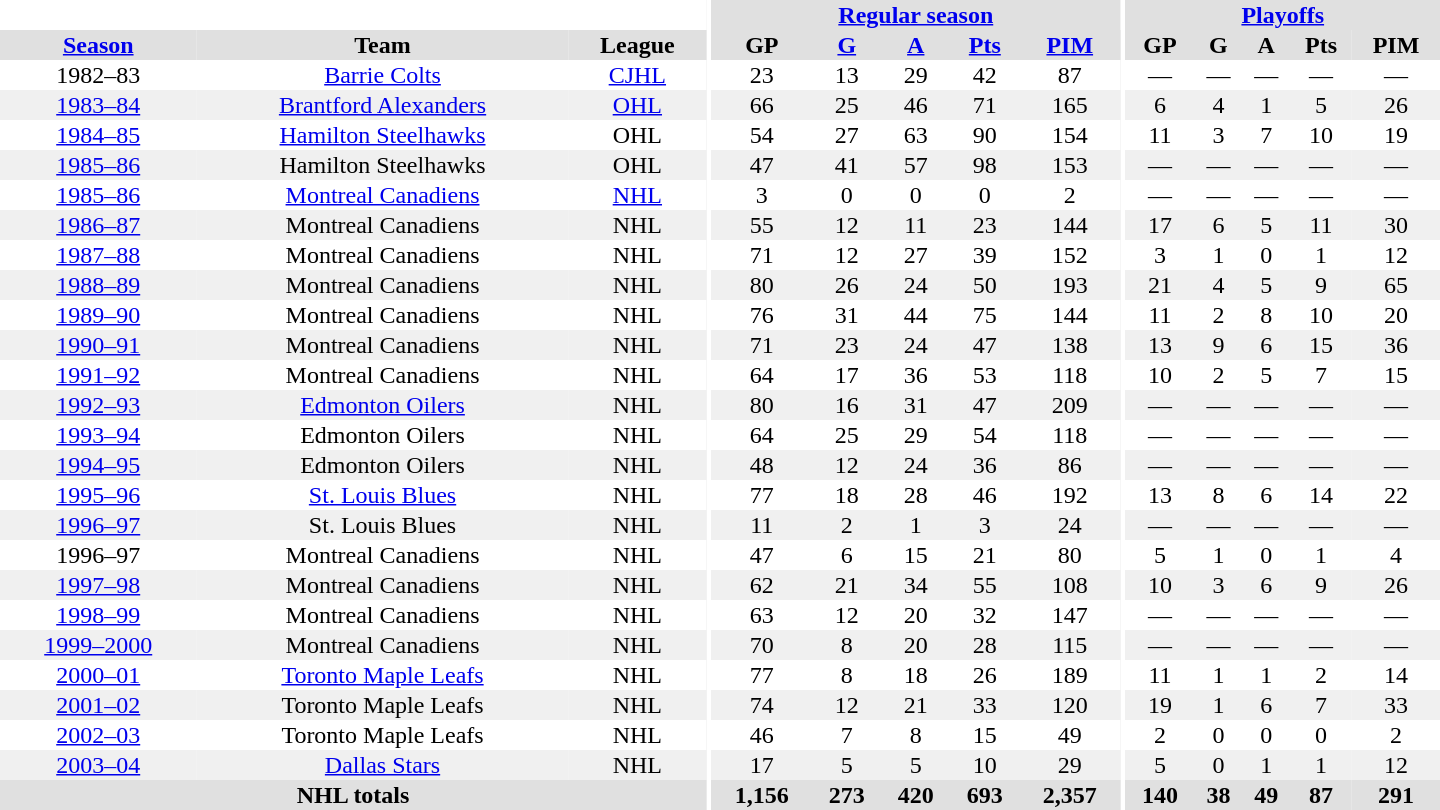<table border="0" cellpadding="1" cellspacing="0" style="text-align:center; width:60em">
<tr bgcolor="#e0e0e0">
<th colspan="3" bgcolor="#ffffff"></th>
<th rowspan="99" bgcolor="#ffffff"></th>
<th colspan="5"><a href='#'>Regular season</a></th>
<th rowspan="99" bgcolor="#ffffff"></th>
<th colspan="5"><a href='#'>Playoffs</a></th>
</tr>
<tr bgcolor="#e0e0e0">
<th><a href='#'>Season</a></th>
<th>Team</th>
<th>League</th>
<th>GP</th>
<th><a href='#'>G</a></th>
<th><a href='#'>A</a></th>
<th><a href='#'>Pts</a></th>
<th><a href='#'>PIM</a></th>
<th>GP</th>
<th>G</th>
<th>A</th>
<th>Pts</th>
<th>PIM</th>
</tr>
<tr>
<td>1982–83</td>
<td><a href='#'>Barrie Colts</a></td>
<td><a href='#'>CJHL</a></td>
<td>23</td>
<td>13</td>
<td>29</td>
<td>42</td>
<td>87</td>
<td>—</td>
<td>—</td>
<td>—</td>
<td>—</td>
<td>—</td>
</tr>
<tr style="background:#f0f0f0;">
<td><a href='#'>1983–84</a></td>
<td><a href='#'>Brantford Alexanders</a></td>
<td><a href='#'>OHL</a></td>
<td>66</td>
<td>25</td>
<td>46</td>
<td>71</td>
<td>165</td>
<td>6</td>
<td>4</td>
<td>1</td>
<td>5</td>
<td>26</td>
</tr>
<tr>
<td><a href='#'>1984–85</a></td>
<td><a href='#'>Hamilton Steelhawks</a></td>
<td>OHL</td>
<td>54</td>
<td>27</td>
<td>63</td>
<td>90</td>
<td>154</td>
<td>11</td>
<td>3</td>
<td>7</td>
<td>10</td>
<td>19</td>
</tr>
<tr style="background:#f0f0f0;">
<td><a href='#'>1985–86</a></td>
<td>Hamilton Steelhawks</td>
<td>OHL</td>
<td>47</td>
<td>41</td>
<td>57</td>
<td>98</td>
<td>153</td>
<td>—</td>
<td>—</td>
<td>—</td>
<td>—</td>
<td>—</td>
</tr>
<tr>
<td><a href='#'>1985–86</a></td>
<td><a href='#'>Montreal Canadiens</a></td>
<td><a href='#'>NHL</a></td>
<td>3</td>
<td>0</td>
<td>0</td>
<td>0</td>
<td>2</td>
<td>—</td>
<td>—</td>
<td>—</td>
<td>—</td>
<td>—</td>
</tr>
<tr style="background:#f0f0f0;">
<td><a href='#'>1986–87</a></td>
<td>Montreal Canadiens</td>
<td>NHL</td>
<td>55</td>
<td>12</td>
<td>11</td>
<td>23</td>
<td>144</td>
<td>17</td>
<td>6</td>
<td>5</td>
<td>11</td>
<td>30</td>
</tr>
<tr>
<td><a href='#'>1987–88</a></td>
<td>Montreal Canadiens</td>
<td>NHL</td>
<td>71</td>
<td>12</td>
<td>27</td>
<td>39</td>
<td>152</td>
<td>3</td>
<td>1</td>
<td>0</td>
<td>1</td>
<td>12</td>
</tr>
<tr style="background:#f0f0f0;">
<td><a href='#'>1988–89</a></td>
<td>Montreal Canadiens</td>
<td>NHL</td>
<td>80</td>
<td>26</td>
<td>24</td>
<td>50</td>
<td>193</td>
<td>21</td>
<td>4</td>
<td>5</td>
<td>9</td>
<td>65</td>
</tr>
<tr>
<td><a href='#'>1989–90</a></td>
<td>Montreal Canadiens</td>
<td>NHL</td>
<td>76</td>
<td>31</td>
<td>44</td>
<td>75</td>
<td>144</td>
<td>11</td>
<td>2</td>
<td>8</td>
<td>10</td>
<td>20</td>
</tr>
<tr style="background:#f0f0f0;">
<td><a href='#'>1990–91</a></td>
<td>Montreal Canadiens</td>
<td>NHL</td>
<td>71</td>
<td>23</td>
<td>24</td>
<td>47</td>
<td>138</td>
<td>13</td>
<td>9</td>
<td>6</td>
<td>15</td>
<td>36</td>
</tr>
<tr>
<td><a href='#'>1991–92</a></td>
<td>Montreal Canadiens</td>
<td>NHL</td>
<td>64</td>
<td>17</td>
<td>36</td>
<td>53</td>
<td>118</td>
<td>10</td>
<td>2</td>
<td>5</td>
<td>7</td>
<td>15</td>
</tr>
<tr style="background:#f0f0f0;">
<td><a href='#'>1992–93</a></td>
<td><a href='#'>Edmonton Oilers</a></td>
<td>NHL</td>
<td>80</td>
<td>16</td>
<td>31</td>
<td>47</td>
<td>209</td>
<td>—</td>
<td>—</td>
<td>—</td>
<td>—</td>
<td>—</td>
</tr>
<tr>
<td><a href='#'>1993–94</a></td>
<td>Edmonton Oilers</td>
<td>NHL</td>
<td>64</td>
<td>25</td>
<td>29</td>
<td>54</td>
<td>118</td>
<td>—</td>
<td>—</td>
<td>—</td>
<td>—</td>
<td>—</td>
</tr>
<tr style="background:#f0f0f0;">
<td><a href='#'>1994–95</a></td>
<td>Edmonton Oilers</td>
<td>NHL</td>
<td>48</td>
<td>12</td>
<td>24</td>
<td>36</td>
<td>86</td>
<td>—</td>
<td>—</td>
<td>—</td>
<td>—</td>
<td>—</td>
</tr>
<tr>
<td><a href='#'>1995–96</a></td>
<td><a href='#'>St. Louis Blues</a></td>
<td>NHL</td>
<td>77</td>
<td>18</td>
<td>28</td>
<td>46</td>
<td>192</td>
<td>13</td>
<td>8</td>
<td>6</td>
<td>14</td>
<td>22</td>
</tr>
<tr style="background:#f0f0f0;">
<td><a href='#'>1996–97</a></td>
<td>St. Louis Blues</td>
<td>NHL</td>
<td>11</td>
<td>2</td>
<td>1</td>
<td>3</td>
<td>24</td>
<td>—</td>
<td>—</td>
<td>—</td>
<td>—</td>
<td>—</td>
</tr>
<tr>
<td>1996–97</td>
<td>Montreal Canadiens</td>
<td>NHL</td>
<td>47</td>
<td>6</td>
<td>15</td>
<td>21</td>
<td>80</td>
<td>5</td>
<td>1</td>
<td>0</td>
<td>1</td>
<td>4</td>
</tr>
<tr style="background:#f0f0f0;">
<td><a href='#'>1997–98</a></td>
<td>Montreal Canadiens</td>
<td>NHL</td>
<td>62</td>
<td>21</td>
<td>34</td>
<td>55</td>
<td>108</td>
<td>10</td>
<td>3</td>
<td>6</td>
<td>9</td>
<td>26</td>
</tr>
<tr>
<td><a href='#'>1998–99</a></td>
<td>Montreal Canadiens</td>
<td>NHL</td>
<td>63</td>
<td>12</td>
<td>20</td>
<td>32</td>
<td>147</td>
<td>—</td>
<td>—</td>
<td>—</td>
<td>—</td>
<td>—</td>
</tr>
<tr style="background:#f0f0f0;">
<td><a href='#'>1999–2000</a></td>
<td>Montreal Canadiens</td>
<td>NHL</td>
<td>70</td>
<td>8</td>
<td>20</td>
<td>28</td>
<td>115</td>
<td>—</td>
<td>—</td>
<td>—</td>
<td>—</td>
<td>—</td>
</tr>
<tr>
<td><a href='#'>2000–01</a></td>
<td><a href='#'>Toronto Maple Leafs</a></td>
<td>NHL</td>
<td>77</td>
<td>8</td>
<td>18</td>
<td>26</td>
<td>189</td>
<td>11</td>
<td>1</td>
<td>1</td>
<td>2</td>
<td>14</td>
</tr>
<tr style="background:#f0f0f0;">
<td><a href='#'>2001–02</a></td>
<td>Toronto Maple Leafs</td>
<td>NHL</td>
<td>74</td>
<td>12</td>
<td>21</td>
<td>33</td>
<td>120</td>
<td>19</td>
<td>1</td>
<td>6</td>
<td>7</td>
<td>33</td>
</tr>
<tr>
<td><a href='#'>2002–03</a></td>
<td>Toronto Maple Leafs</td>
<td>NHL</td>
<td>46</td>
<td>7</td>
<td>8</td>
<td>15</td>
<td>49</td>
<td>2</td>
<td>0</td>
<td>0</td>
<td>0</td>
<td>2</td>
</tr>
<tr style="background:#f0f0f0;">
<td><a href='#'>2003–04</a></td>
<td><a href='#'>Dallas Stars</a></td>
<td>NHL</td>
<td>17</td>
<td>5</td>
<td>5</td>
<td>10</td>
<td>29</td>
<td>5</td>
<td>0</td>
<td>1</td>
<td>1</td>
<td>12</td>
</tr>
<tr style="background:#e0e0e0;">
<th colspan="3">NHL totals</th>
<th>1,156</th>
<th>273</th>
<th>420</th>
<th>693</th>
<th>2,357</th>
<th>140</th>
<th>38</th>
<th>49</th>
<th>87</th>
<th>291</th>
</tr>
</table>
